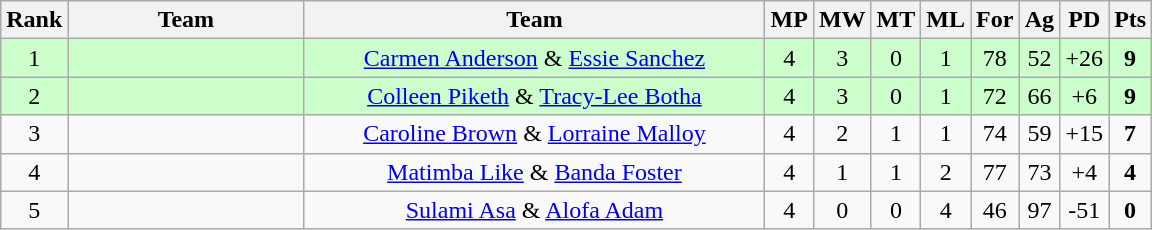<table class=wikitable style="text-align:center">
<tr>
<th width=20>Rank</th>
<th width=150>Team</th>
<th width=300>Team</th>
<th width=20>MP</th>
<th width=20>MW</th>
<th width=20>MT</th>
<th width=20>ML</th>
<th width=20>For</th>
<th width=20>Ag</th>
<th width=20>PD</th>
<th width=20>Pts</th>
</tr>
<tr bgcolor="#ccffcc">
<td>1</td>
<td align=left><strong></strong></td>
<td><a href='#'>Carmen Anderson</a> & <a href='#'>Essie Sanchez</a></td>
<td>4</td>
<td>3</td>
<td>0</td>
<td>1</td>
<td>78</td>
<td>52</td>
<td>+26</td>
<td><strong>9</strong></td>
</tr>
<tr bgcolor="#ccffcc">
<td>2</td>
<td align=left><strong></strong></td>
<td><a href='#'>Colleen Piketh</a> & <a href='#'>Tracy-Lee Botha</a></td>
<td>4</td>
<td>3</td>
<td>0</td>
<td>1</td>
<td>72</td>
<td>66</td>
<td>+6</td>
<td><strong>9</strong></td>
</tr>
<tr>
<td>3</td>
<td align=left></td>
<td><a href='#'>Caroline Brown</a> & <a href='#'>Lorraine Malloy</a></td>
<td>4</td>
<td>2</td>
<td>1</td>
<td>1</td>
<td>74</td>
<td>59</td>
<td>+15</td>
<td><strong>7</strong></td>
</tr>
<tr>
<td>4</td>
<td align=left></td>
<td><a href='#'>Matimba Like</a> & <a href='#'>Banda Foster</a></td>
<td>4</td>
<td>1</td>
<td>1</td>
<td>2</td>
<td>77</td>
<td>73</td>
<td>+4</td>
<td><strong>4</strong></td>
</tr>
<tr>
<td>5</td>
<td align=left></td>
<td><a href='#'>Sulami Asa</a> & <a href='#'>Alofa Adam</a></td>
<td>4</td>
<td>0</td>
<td>0</td>
<td>4</td>
<td>46</td>
<td>97</td>
<td>-51</td>
<td><strong>0</strong></td>
</tr>
</table>
